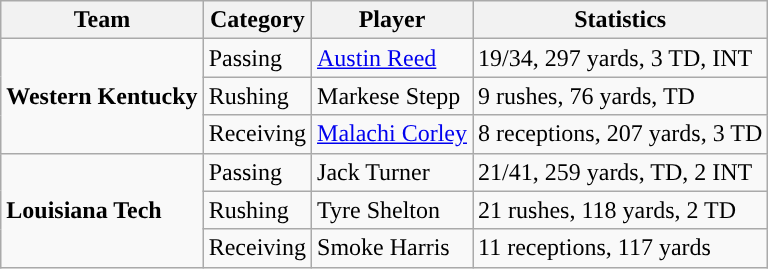<table class="wikitable" style="float: left;">
<tr>
<th>Team</th>
<th>Category</th>
<th>Player</th>
<th>Statistics</th>
</tr>
<tr>
<td rowspan=3><strong>Western Kentucky</strong></td>
<td>Passing</td>
<td><a href='#'>Austin Reed</a></td>
<td>19/34, 297 yards, 3 TD, INT</td>
</tr>
<tr>
<td>Rushing</td>
<td>Markese Stepp</td>
<td>9 rushes, 76 yards, TD</td>
</tr>
<tr>
<td>Receiving</td>
<td><a href='#'>Malachi Corley</a></td>
<td>8 receptions, 207 yards, 3 TD</td>
</tr>
<tr>
<td rowspan=3><strong>Louisiana Tech</strong></td>
<td>Passing</td>
<td>Jack Turner</td>
<td>21/41, 259 yards, TD, 2 INT</td>
</tr>
<tr>
<td>Rushing</td>
<td>Tyre Shelton</td>
<td>21 rushes, 118 yards, 2 TD</td>
</tr>
<tr>
<td>Receiving</td>
<td>Smoke Harris</td>
<td>11 receptions, 117 yards</td>
</tr>
</table>
